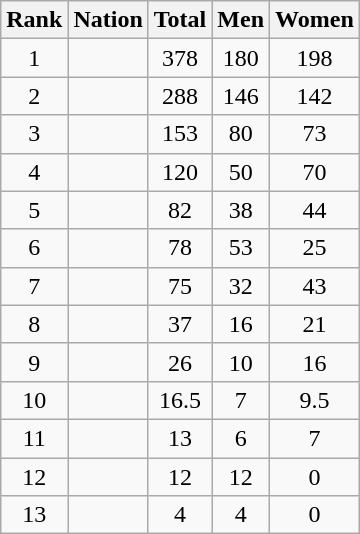<table class="wikitable sortable" style="text-align:center">
<tr>
<th>Rank</th>
<th>Nation</th>
<th>Total</th>
<th>Men</th>
<th>Women</th>
</tr>
<tr>
<td>1</td>
<td align=left></td>
<td>378</td>
<td>180</td>
<td>198</td>
</tr>
<tr>
<td>2</td>
<td align=left></td>
<td>288</td>
<td>146</td>
<td>142</td>
</tr>
<tr>
<td>3</td>
<td align=left></td>
<td>153</td>
<td>80</td>
<td>73</td>
</tr>
<tr>
<td>4</td>
<td align=left></td>
<td>120</td>
<td>50</td>
<td>70</td>
</tr>
<tr>
<td>5</td>
<td align=left></td>
<td>82</td>
<td>38</td>
<td>44</td>
</tr>
<tr>
<td>6</td>
<td align=left></td>
<td>78</td>
<td>53</td>
<td>25</td>
</tr>
<tr>
<td>7</td>
<td align=left></td>
<td>75</td>
<td>32</td>
<td>43</td>
</tr>
<tr>
<td>8</td>
<td align=left></td>
<td>37</td>
<td>16</td>
<td>21</td>
</tr>
<tr>
<td>9</td>
<td align=left></td>
<td>26</td>
<td>10</td>
<td>16</td>
</tr>
<tr>
<td>10</td>
<td align=left></td>
<td>16.5</td>
<td>7</td>
<td>9.5</td>
</tr>
<tr>
<td>11</td>
<td align=left></td>
<td>13</td>
<td>6</td>
<td>7</td>
</tr>
<tr>
<td>12</td>
<td align=left></td>
<td>12</td>
<td>12</td>
<td>0</td>
</tr>
<tr>
<td>13</td>
<td align=left></td>
<td>4</td>
<td>4</td>
<td>0</td>
</tr>
</table>
